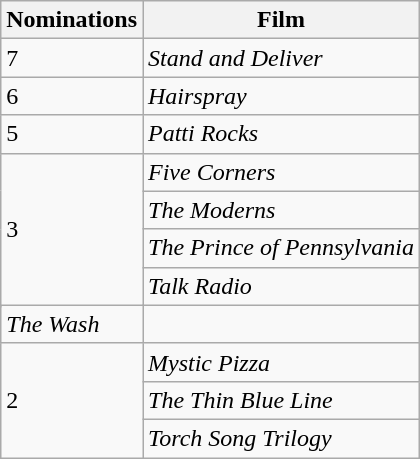<table class="wikitable">
<tr>
<th>Nominations</th>
<th>Film</th>
</tr>
<tr>
<td>7</td>
<td><em>Stand and Deliver</em></td>
</tr>
<tr>
<td>6</td>
<td><em>Hairspray</em></td>
</tr>
<tr>
<td>5</td>
<td><em>Patti Rocks</em></td>
</tr>
<tr>
<td rowspan="5">3</td>
<td><em>Five Corners</em></td>
</tr>
<tr>
<td><em>The Moderns</em></td>
</tr>
<tr>
<td><em>The Prince of Pennsylvania</em></td>
</tr>
<tr>
<td><em>Talk Radio</em></td>
</tr>
<tr>
</tr>
<tr>
<td><em>The Wash</em></td>
</tr>
<tr>
<td rowspan="3">2</td>
<td><em>Mystic Pizza</em></td>
</tr>
<tr>
<td><em>The Thin Blue Line</em></td>
</tr>
<tr>
<td><em>Torch Song Trilogy</em></td>
</tr>
</table>
